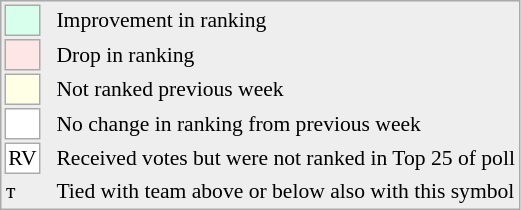<table style="font-size:90%; border:1px solid #aaa; white-space:nowrap; background:#eee;">
<tr>
<td style="background:#d8ffeb; width:20px; border:1px solid #aaa;"> </td>
<td rowspan=6> </td>
<td>Improvement in ranking</td>
</tr>
<tr>
<td style="background:#ffe6e6; width:20px; border:1px solid #aaa;"> </td>
<td>Drop in ranking</td>
</tr>
<tr>
<td style="background:#ffffe6; width:20px; border:1px solid #aaa;"> </td>
<td>Not ranked previous week</td>
</tr>
<tr>
<td style="background:#fff; width:20px; border:1px solid #aaa;"> </td>
<td>No change in ranking from previous week</td>
</tr>
<tr>
<td style="text-align:center; width:20px; border:1px solid #aaa; background:white;">RV</td>
<td>Received votes but were not ranked in Top 25 of poll</td>
</tr>
<tr>
<td>т</td>
<td>Tied with team above or below also with this symbol</td>
</tr>
</table>
